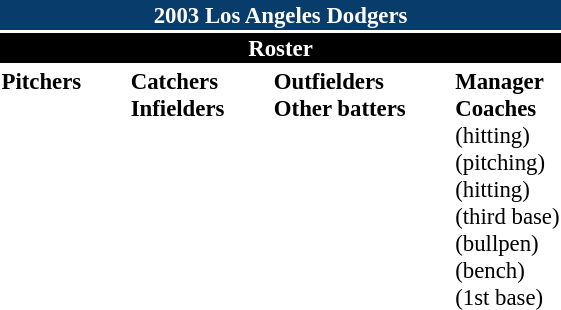<table class="toccolours" style="font-size: 95%;">
<tr>
<th colspan="10" style="background-color: #083c6b; color: #FFFFFF; text-align: center;">2003 Los Angeles Dodgers</th>
</tr>
<tr>
<td colspan="10" style="background-color: black; color: #FFFFFF; text-align: center;"><strong>Roster</strong></td>
</tr>
<tr>
<td valign="top"><strong>Pitchers</strong><br>
 



 
 
   
 
 
 

  


  
 

</td>
<td width="25px"></td>
<td valign="top"><strong>Catchers</strong><br>


<strong>Infielders</strong>






</td>
<td width="25px"></td>
<td valign="top"><strong>Outfielders</strong><br>










<strong>Other batters</strong>



</td>
<td width="25px"></td>
<td valign="top"><strong>Manager</strong><br>
<strong>Coaches</strong>
 <br>(hitting)
<br> (pitching)
 <br>(hitting)
 <br> (third base)
 <br>(bullpen)
 
 <br>(bench)
 <br>(1st base)</td>
</tr>
</table>
